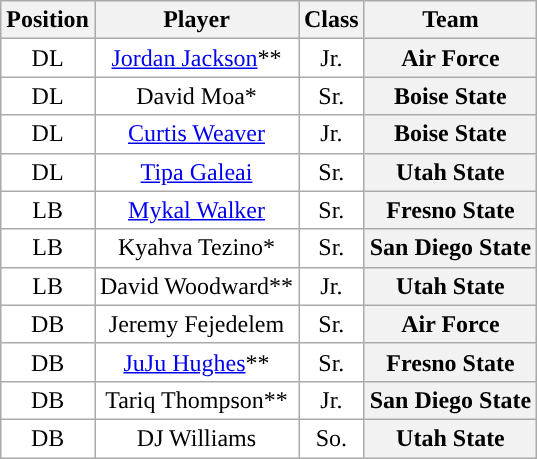<table class="wikitable sortable">
<tr>
<th>Position</th>
<th>Player</th>
<th>Class</th>
<th>Team</th>
</tr>
<tr style="text-align:center;">
<td style="background:white">DL</td>
<td style="background:white"><a href='#'>Jordan Jackson</a>**</td>
<td style="background:white">Jr.</td>
<th>Air Force</th>
</tr>
<tr style="text-align:center;">
<td style="background:white">DL</td>
<td style="background:white">David Moa*</td>
<td style="background:white">Sr.</td>
<th>Boise State</th>
</tr>
<tr style="text-align:center;">
<td style="background:white">DL</td>
<td style="background:white"><a href='#'>Curtis Weaver</a></td>
<td style="background:white">Jr.</td>
<th>Boise State</th>
</tr>
<tr style="text-align:center;">
<td style="background:white">DL</td>
<td style="background:white"><a href='#'>Tipa Galeai</a></td>
<td style="background:white">Sr.</td>
<th>Utah State</th>
</tr>
<tr style="text-align:center;">
<td style="background:white">LB</td>
<td style="background:white"><a href='#'>Mykal Walker</a></td>
<td style="background:white">Sr.</td>
<th>Fresno State</th>
</tr>
<tr style="text-align:center;">
<td style="background:white">LB</td>
<td style="background:white">Kyahva Tezino*</td>
<td style="background:white">Sr.</td>
<th>San Diego State</th>
</tr>
<tr style="text-align:center;">
<td style="background:white">LB</td>
<td style="background:white">David Woodward**</td>
<td style="background:white">Jr.</td>
<th>Utah State</th>
</tr>
<tr style="text-align:center;">
<td style="background:white">DB</td>
<td style="background:white">Jeremy Fejedelem</td>
<td style="background:white">Sr.</td>
<th>Air Force</th>
</tr>
<tr style="text-align:center;">
<td style="background:white">DB</td>
<td style="background:white"><a href='#'>JuJu Hughes</a>**</td>
<td style="background:white">Sr.</td>
<th>Fresno State</th>
</tr>
<tr style="text-align:center;">
<td style="background:white">DB</td>
<td style="background:white">Tariq Thompson**</td>
<td style="background:white">Jr.</td>
<th>San Diego State</th>
</tr>
<tr style="text-align:center;">
<td style="background:white">DB</td>
<td style="background:white">DJ Williams</td>
<td style="background:white">So.</td>
<th>Utah State</th>
</tr>
</table>
